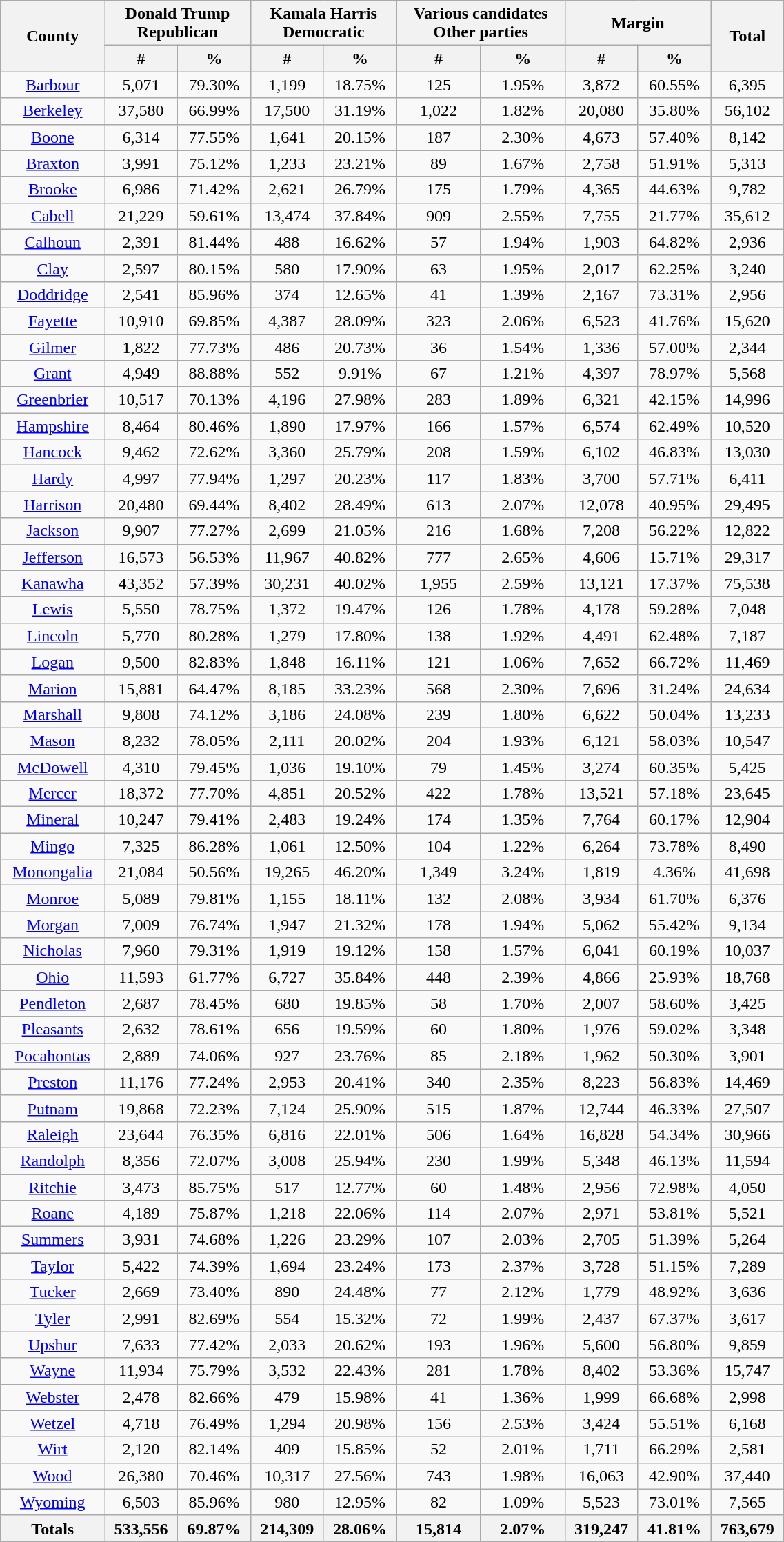<table width="60%" class="wikitable sortable">
<tr>
<th rowspan="2">County</th>
<th colspan="2">Donald Trump<br>Republican</th>
<th colspan="2">Kamala Harris<br>Democratic</th>
<th colspan="2">Various candidates<br>Other parties</th>
<th colspan="2">Margin</th>
<th rowspan="2">Total</th>
</tr>
<tr>
<th style="text-align:center;" data-sort-type="number">#</th>
<th style="text-align:center;" data-sort-type="number">%</th>
<th style="text-align:center;" data-sort-type="number">#</th>
<th style="text-align:center;" data-sort-type="number">%</th>
<th style="text-align:center;" data-sort-type="number">#</th>
<th style="text-align:center;" data-sort-type="number">%</th>
<th style="text-align:center;" data-sort-type="number">#</th>
<th style="text-align:center;" data-sort-type="number">%</th>
</tr>
<tr style="text-align:center;">
<td><a href='#'>Barbour</a></td>
<td>5,071</td>
<td>79.30%</td>
<td>1,199</td>
<td>18.75%</td>
<td>125</td>
<td>1.95%</td>
<td>3,872</td>
<td>60.55%</td>
<td>6,395</td>
</tr>
<tr style="text-align:center;">
<td><a href='#'>Berkeley</a></td>
<td>37,580</td>
<td>66.99%</td>
<td>17,500</td>
<td>31.19%</td>
<td>1,022</td>
<td>1.82%</td>
<td>20,080</td>
<td>35.80%</td>
<td>56,102</td>
</tr>
<tr style="text-align:center;">
<td><a href='#'>Boone</a></td>
<td>6,314</td>
<td>77.55%</td>
<td>1,641</td>
<td>20.15%</td>
<td>187</td>
<td>2.30%</td>
<td>4,673</td>
<td>57.40%</td>
<td>8,142</td>
</tr>
<tr style="text-align:center;">
<td><a href='#'>Braxton</a></td>
<td>3,991</td>
<td>75.12%</td>
<td>1,233</td>
<td>23.21%</td>
<td>89</td>
<td>1.67%</td>
<td>2,758</td>
<td>51.91%</td>
<td>5,313</td>
</tr>
<tr style="text-align:center;">
<td><a href='#'>Brooke</a></td>
<td>6,986</td>
<td>71.42%</td>
<td>2,621</td>
<td>26.79%</td>
<td>175</td>
<td>1.79%</td>
<td>4,365</td>
<td>44.63%</td>
<td>9,782</td>
</tr>
<tr style="text-align:center;">
<td><a href='#'>Cabell</a></td>
<td>21,229</td>
<td>59.61%</td>
<td>13,474</td>
<td>37.84%</td>
<td>909</td>
<td>2.55%</td>
<td>7,755</td>
<td>21.77%</td>
<td>35,612</td>
</tr>
<tr style="text-align:center;">
<td><a href='#'>Calhoun</a></td>
<td>2,391</td>
<td>81.44%</td>
<td>488</td>
<td>16.62%</td>
<td>57</td>
<td>1.94%</td>
<td>1,903</td>
<td>64.82%</td>
<td>2,936</td>
</tr>
<tr style="text-align:center;">
<td><a href='#'>Clay</a></td>
<td>2,597</td>
<td>80.15%</td>
<td>580</td>
<td>17.90%</td>
<td>63</td>
<td>1.95%</td>
<td>2,017</td>
<td>62.25%</td>
<td>3,240</td>
</tr>
<tr style="text-align:center;">
<td><a href='#'>Doddridge</a></td>
<td>2,541</td>
<td>85.96%</td>
<td>374</td>
<td>12.65%</td>
<td>41</td>
<td>1.39%</td>
<td>2,167</td>
<td>73.31%</td>
<td>2,956</td>
</tr>
<tr style="text-align:center;">
<td><a href='#'>Fayette</a></td>
<td>10,910</td>
<td>69.85%</td>
<td>4,387</td>
<td>28.09%</td>
<td>323</td>
<td>2.06%</td>
<td>6,523</td>
<td>41.76%</td>
<td>15,620</td>
</tr>
<tr style="text-align:center;">
<td><a href='#'>Gilmer</a></td>
<td>1,822</td>
<td>77.73%</td>
<td>486</td>
<td>20.73%</td>
<td>36</td>
<td>1.54%</td>
<td>1,336</td>
<td>57.00%</td>
<td>2,344</td>
</tr>
<tr style="text-align:center;">
<td><a href='#'>Grant</a></td>
<td>4,949</td>
<td>88.88%</td>
<td>552</td>
<td>9.91%</td>
<td>67</td>
<td>1.21%</td>
<td>4,397</td>
<td>78.97%</td>
<td>5,568</td>
</tr>
<tr style="text-align:center;">
<td><a href='#'>Greenbrier</a></td>
<td>10,517</td>
<td>70.13%</td>
<td>4,196</td>
<td>27.98%</td>
<td>283</td>
<td>1.89%</td>
<td>6,321</td>
<td>42.15%</td>
<td>14,996</td>
</tr>
<tr style="text-align:center;">
<td><a href='#'>Hampshire</a></td>
<td>8,464</td>
<td>80.46%</td>
<td>1,890</td>
<td>17.97%</td>
<td>166</td>
<td>1.57%</td>
<td>6,574</td>
<td>62.49%</td>
<td>10,520</td>
</tr>
<tr style="text-align:center;">
<td><a href='#'>Hancock</a></td>
<td>9,462</td>
<td>72.62%</td>
<td>3,360</td>
<td>25.79%</td>
<td>208</td>
<td>1.59%</td>
<td>6,102</td>
<td>46.83%</td>
<td>13,030</td>
</tr>
<tr style="text-align:center;">
<td><a href='#'>Hardy</a></td>
<td>4,997</td>
<td>77.94%</td>
<td>1,297</td>
<td>20.23%</td>
<td>117</td>
<td>1.83%</td>
<td>3,700</td>
<td>57.71%</td>
<td>6,411</td>
</tr>
<tr style="text-align:center;">
<td><a href='#'>Harrison</a></td>
<td>20,480</td>
<td>69.44%</td>
<td>8,402</td>
<td>28.49%</td>
<td>613</td>
<td>2.07%</td>
<td>12,078</td>
<td>40.95%</td>
<td>29,495</td>
</tr>
<tr style="text-align:center;">
<td><a href='#'>Jackson</a></td>
<td>9,907</td>
<td>77.27%</td>
<td>2,699</td>
<td>21.05%</td>
<td>216</td>
<td>1.68%</td>
<td>7,208</td>
<td>56.22%</td>
<td>12,822</td>
</tr>
<tr style="text-align:center;">
<td><a href='#'>Jefferson</a></td>
<td>16,573</td>
<td>56.53%</td>
<td>11,967</td>
<td>40.82%</td>
<td>777</td>
<td>2.65%</td>
<td>4,606</td>
<td>15.71%</td>
<td>29,317</td>
</tr>
<tr style="text-align:center;">
<td><a href='#'>Kanawha</a></td>
<td>43,352</td>
<td>57.39%</td>
<td>30,231</td>
<td>40.02%</td>
<td>1,955</td>
<td>2.59%</td>
<td>13,121</td>
<td>17.37%</td>
<td>75,538</td>
</tr>
<tr style="text-align:center;">
<td><a href='#'>Lewis</a></td>
<td>5,550</td>
<td>78.75%</td>
<td>1,372</td>
<td>19.47%</td>
<td>126</td>
<td>1.78%</td>
<td>4,178</td>
<td>59.28%</td>
<td>7,048</td>
</tr>
<tr style="text-align:center;">
<td><a href='#'>Lincoln</a></td>
<td>5,770</td>
<td>80.28%</td>
<td>1,279</td>
<td>17.80%</td>
<td>138</td>
<td>1.92%</td>
<td>4,491</td>
<td>62.48%</td>
<td>7,187</td>
</tr>
<tr style="text-align:center;">
<td><a href='#'>Logan</a></td>
<td>9,500</td>
<td>82.83%</td>
<td>1,848</td>
<td>16.11%</td>
<td>121</td>
<td>1.06%</td>
<td>7,652</td>
<td>66.72%</td>
<td>11,469</td>
</tr>
<tr style="text-align:center;">
<td><a href='#'>Marion</a></td>
<td>15,881</td>
<td>64.47%</td>
<td>8,185</td>
<td>33.23%</td>
<td>568</td>
<td>2.30%</td>
<td>7,696</td>
<td>31.24%</td>
<td>24,634</td>
</tr>
<tr style="text-align:center;">
<td><a href='#'>Marshall</a></td>
<td>9,808</td>
<td>74.12%</td>
<td>3,186</td>
<td>24.08%</td>
<td>239</td>
<td>1.80%</td>
<td>6,622</td>
<td>50.04%</td>
<td>13,233</td>
</tr>
<tr style="text-align:center;">
<td><a href='#'>Mason</a></td>
<td>8,232</td>
<td>78.05%</td>
<td>2,111</td>
<td>20.02%</td>
<td>204</td>
<td>1.93%</td>
<td>6,121</td>
<td>58.03%</td>
<td>10,547</td>
</tr>
<tr style="text-align:center;">
<td><a href='#'>McDowell</a></td>
<td>4,310</td>
<td>79.45%</td>
<td>1,036</td>
<td>19.10%</td>
<td>79</td>
<td>1.45%</td>
<td>3,274</td>
<td>60.35%</td>
<td>5,425</td>
</tr>
<tr style="text-align:center;">
<td><a href='#'>Mercer</a></td>
<td>18,372</td>
<td>77.70%</td>
<td>4,851</td>
<td>20.52%</td>
<td>422</td>
<td>1.78%</td>
<td>13,521</td>
<td>57.18%</td>
<td>23,645</td>
</tr>
<tr style="text-align:center;">
<td><a href='#'>Mineral</a></td>
<td>10,247</td>
<td>79.41%</td>
<td>2,483</td>
<td>19.24%</td>
<td>174</td>
<td>1.35%</td>
<td>7,764</td>
<td>60.17%</td>
<td>12,904</td>
</tr>
<tr style="text-align:center;">
<td><a href='#'>Mingo</a></td>
<td>7,325</td>
<td>86.28%</td>
<td>1,061</td>
<td>12.50%</td>
<td>104</td>
<td>1.22%</td>
<td>6,264</td>
<td>73.78%</td>
<td>8,490</td>
</tr>
<tr style="text-align:center;">
<td><a href='#'>Monongalia</a></td>
<td>21,084</td>
<td>50.56%</td>
<td>19,265</td>
<td>46.20%</td>
<td>1,349</td>
<td>3.24%</td>
<td>1,819</td>
<td>4.36%</td>
<td>41,698</td>
</tr>
<tr style="text-align:center;">
<td><a href='#'>Monroe</a></td>
<td>5,089</td>
<td>79.81%</td>
<td>1,155</td>
<td>18.11%</td>
<td>132</td>
<td>2.08%</td>
<td>3,934</td>
<td>61.70%</td>
<td>6,376</td>
</tr>
<tr style="text-align:center;">
<td><a href='#'>Morgan</a></td>
<td>7,009</td>
<td>76.74%</td>
<td>1,947</td>
<td>21.32%</td>
<td>178</td>
<td>1.94%</td>
<td>5,062</td>
<td>55.42%</td>
<td>9,134</td>
</tr>
<tr style="text-align:center;">
<td><a href='#'>Nicholas</a></td>
<td>7,960</td>
<td>79.31%</td>
<td>1,919</td>
<td>19.12%</td>
<td>158</td>
<td>1.57%</td>
<td>6,041</td>
<td>60.19%</td>
<td>10,037</td>
</tr>
<tr style="text-align:center;">
<td><a href='#'>Ohio</a></td>
<td>11,593</td>
<td>61.77%</td>
<td>6,727</td>
<td>35.84%</td>
<td>448</td>
<td>2.39%</td>
<td>4,866</td>
<td>25.93%</td>
<td>18,768</td>
</tr>
<tr style="text-align:center;">
<td><a href='#'>Pendleton</a></td>
<td>2,687</td>
<td>78.45%</td>
<td>680</td>
<td>19.85%</td>
<td>58</td>
<td>1.70%</td>
<td>2,007</td>
<td>58.60%</td>
<td>3,425</td>
</tr>
<tr style="text-align:center;">
<td><a href='#'>Pleasants</a></td>
<td>2,632</td>
<td>78.61%</td>
<td>656</td>
<td>19.59%</td>
<td>60</td>
<td>1.80%</td>
<td>1,976</td>
<td>59.02%</td>
<td>3,348</td>
</tr>
<tr style="text-align:center;">
<td><a href='#'>Pocahontas</a></td>
<td>2,889</td>
<td>74.06%</td>
<td>927</td>
<td>23.76%</td>
<td>85</td>
<td>2.18%</td>
<td>1,962</td>
<td>50.30%</td>
<td>3,901</td>
</tr>
<tr style="text-align:center;">
<td><a href='#'>Preston</a></td>
<td>11,176</td>
<td>77.24%</td>
<td>2,953</td>
<td>20.41%</td>
<td>340</td>
<td>2.35%</td>
<td>8,223</td>
<td>56.83%</td>
<td>14,469</td>
</tr>
<tr style="text-align:center;">
<td><a href='#'>Putnam</a></td>
<td>19,868</td>
<td>72.23%</td>
<td>7,124</td>
<td>25.90%</td>
<td>515</td>
<td>1.87%</td>
<td>12,744</td>
<td>46.33%</td>
<td>27,507</td>
</tr>
<tr style="text-align:center;">
<td><a href='#'>Raleigh</a></td>
<td>23,644</td>
<td>76.35%</td>
<td>6,816</td>
<td>22.01%</td>
<td>506</td>
<td>1.64%</td>
<td>16,828</td>
<td>54.34%</td>
<td>30,966</td>
</tr>
<tr style="text-align:center;">
<td><a href='#'>Randolph</a></td>
<td>8,356</td>
<td>72.07%</td>
<td>3,008</td>
<td>25.94%</td>
<td>230</td>
<td>1.99%</td>
<td>5,348</td>
<td>46.13%</td>
<td>11,594</td>
</tr>
<tr style="text-align:center;">
<td><a href='#'>Ritchie</a></td>
<td>3,473</td>
<td>85.75%</td>
<td>517</td>
<td>12.77%</td>
<td>60</td>
<td>1.48%</td>
<td>2,956</td>
<td>72.98%</td>
<td>4,050</td>
</tr>
<tr style="text-align:center;">
<td><a href='#'>Roane</a></td>
<td>4,189</td>
<td>75.87%</td>
<td>1,218</td>
<td>22.06%</td>
<td>114</td>
<td>2.07%</td>
<td>2,971</td>
<td>53.81%</td>
<td>5,521</td>
</tr>
<tr style="text-align:center;">
<td><a href='#'>Summers</a></td>
<td>3,931</td>
<td>74.68%</td>
<td>1,226</td>
<td>23.29%</td>
<td>107</td>
<td>2.03%</td>
<td>2,705</td>
<td>51.39%</td>
<td>5,264</td>
</tr>
<tr style="text-align:center;">
<td><a href='#'>Taylor</a></td>
<td>5,422</td>
<td>74.39%</td>
<td>1,694</td>
<td>23.24%</td>
<td>173</td>
<td>2.37%</td>
<td>3,728</td>
<td>51.15%</td>
<td>7,289</td>
</tr>
<tr style="text-align:center;">
<td><a href='#'>Tucker</a></td>
<td>2,669</td>
<td>73.40%</td>
<td>890</td>
<td>24.48%</td>
<td>77</td>
<td>2.12%</td>
<td>1,779</td>
<td>48.92%</td>
<td>3,636</td>
</tr>
<tr style="text-align:center;">
<td><a href='#'>Tyler</a></td>
<td>2,991</td>
<td>82.69%</td>
<td>554</td>
<td>15.32%</td>
<td>72</td>
<td>1.99%</td>
<td>2,437</td>
<td>67.37%</td>
<td>3,617</td>
</tr>
<tr style="text-align:center;">
<td><a href='#'>Upshur</a></td>
<td>7,633</td>
<td>77.42%</td>
<td>2,033</td>
<td>20.62%</td>
<td>193</td>
<td>1.96%</td>
<td>5,600</td>
<td>56.80%</td>
<td>9,859</td>
</tr>
<tr style="text-align:center;">
<td><a href='#'>Wayne</a></td>
<td>11,934</td>
<td>75.79%</td>
<td>3,532</td>
<td>22.43%</td>
<td>281</td>
<td>1.78%</td>
<td>8,402</td>
<td>53.36%</td>
<td>15,747</td>
</tr>
<tr style="text-align:center;">
<td><a href='#'>Webster</a></td>
<td>2,478</td>
<td>82.66%</td>
<td>479</td>
<td>15.98%</td>
<td>41</td>
<td>1.36%</td>
<td>1,999</td>
<td>66.68%</td>
<td>2,998</td>
</tr>
<tr style="text-align:center;">
<td><a href='#'>Wetzel</a></td>
<td>4,718</td>
<td>76.49%</td>
<td>1,294</td>
<td>20.98%</td>
<td>156</td>
<td>2.53%</td>
<td>3,424</td>
<td>55.51%</td>
<td>6,168</td>
</tr>
<tr style="text-align:center;">
<td><a href='#'>Wirt</a></td>
<td>2,120</td>
<td>82.14%</td>
<td>409</td>
<td>15.85%</td>
<td>52</td>
<td>2.01%</td>
<td>1,711</td>
<td>66.29%</td>
<td>2,581</td>
</tr>
<tr style="text-align:center;">
<td><a href='#'>Wood</a></td>
<td>26,380</td>
<td>70.46%</td>
<td>10,317</td>
<td>27.56%</td>
<td>743</td>
<td>1.98%</td>
<td>16,063</td>
<td>42.90%</td>
<td>37,440</td>
</tr>
<tr style="text-align:center;">
<td><a href='#'>Wyoming</a></td>
<td>6,503</td>
<td>85.96%</td>
<td>980</td>
<td>12.95%</td>
<td>82</td>
<td>1.09%</td>
<td>5,523</td>
<td>73.01%</td>
<td>7,565</td>
</tr>
<tr>
<th>Totals</th>
<th>533,556</th>
<th>69.87%</th>
<th>214,309</th>
<th>28.06%</th>
<th>15,814</th>
<th>2.07%</th>
<th>319,247</th>
<th>41.81%</th>
<th>763,679</th>
</tr>
</table>
